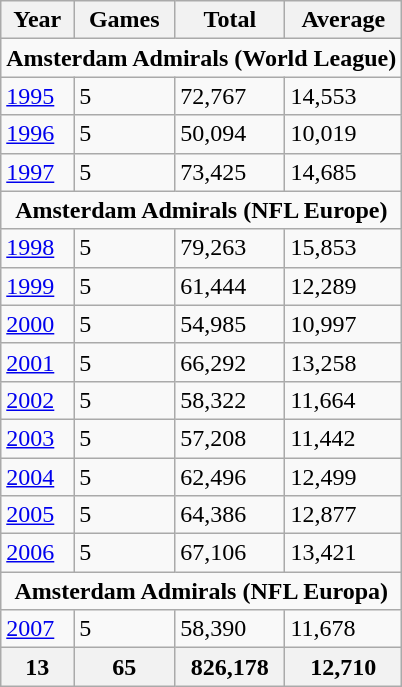<table class="wikitable">
<tr>
<th>Year</th>
<th>Games</th>
<th>Total</th>
<th>Average</th>
</tr>
<tr>
<td colspan="4" align="center"><strong>Amsterdam Admirals (World League)</strong></td>
</tr>
<tr>
<td><a href='#'>1995</a></td>
<td>5</td>
<td>72,767</td>
<td>14,553</td>
</tr>
<tr>
<td><a href='#'>1996</a></td>
<td>5</td>
<td>50,094</td>
<td>10,019</td>
</tr>
<tr>
<td><a href='#'>1997</a></td>
<td>5</td>
<td>73,425</td>
<td>14,685</td>
</tr>
<tr>
<td colspan="4" align="center"><strong>Amsterdam Admirals (NFL Europe)</strong></td>
</tr>
<tr>
<td><a href='#'>1998</a></td>
<td>5</td>
<td>79,263</td>
<td>15,853</td>
</tr>
<tr>
<td><a href='#'>1999</a></td>
<td>5</td>
<td>61,444</td>
<td>12,289</td>
</tr>
<tr>
<td><a href='#'>2000</a></td>
<td>5</td>
<td>54,985</td>
<td>10,997</td>
</tr>
<tr>
<td><a href='#'>2001</a></td>
<td>5</td>
<td>66,292</td>
<td>13,258</td>
</tr>
<tr>
<td><a href='#'>2002</a></td>
<td>5</td>
<td>58,322</td>
<td>11,664</td>
</tr>
<tr>
<td><a href='#'>2003</a></td>
<td>5</td>
<td>57,208</td>
<td>11,442</td>
</tr>
<tr>
<td><a href='#'>2004</a></td>
<td>5</td>
<td>62,496</td>
<td>12,499</td>
</tr>
<tr>
<td><a href='#'>2005</a></td>
<td>5</td>
<td>64,386</td>
<td>12,877</td>
</tr>
<tr>
<td><a href='#'>2006</a></td>
<td>5</td>
<td>67,106</td>
<td>13,421</td>
</tr>
<tr>
<td colspan="4" align="center"><strong>Amsterdam Admirals (NFL Europa)</strong></td>
</tr>
<tr>
<td><a href='#'>2007</a></td>
<td>5</td>
<td>58,390</td>
<td>11,678</td>
</tr>
<tr>
<th>13</th>
<th>65</th>
<th>826,178</th>
<th>12,710</th>
</tr>
</table>
